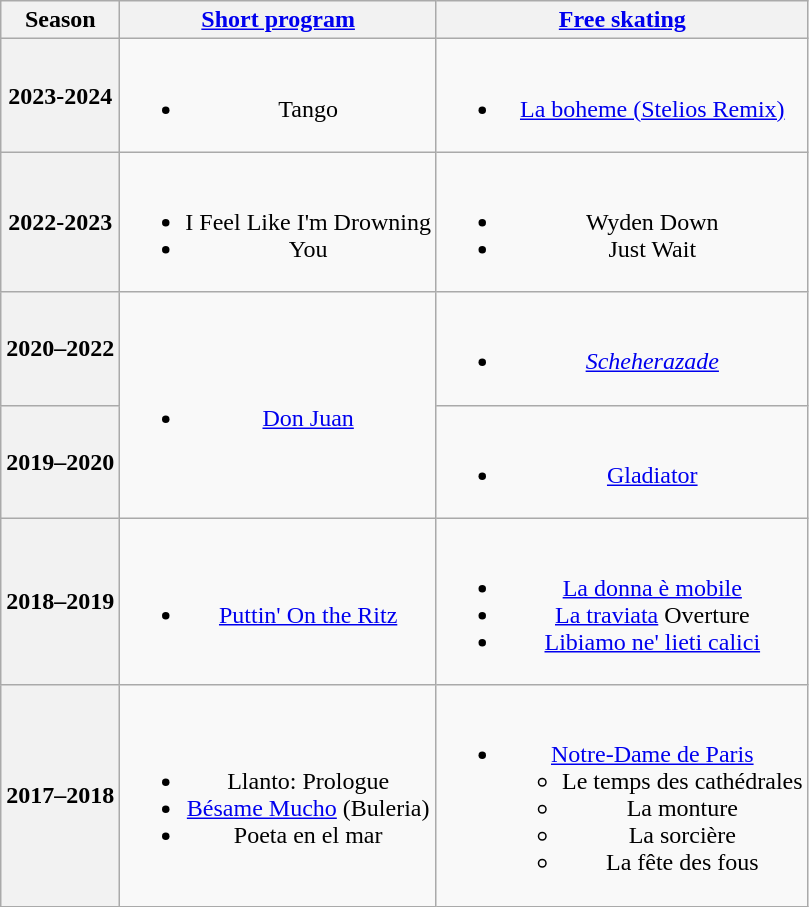<table class=wikitable style=text-align:center>
<tr>
<th>Season</th>
<th><a href='#'>Short program</a></th>
<th><a href='#'>Free skating</a></th>
</tr>
<tr>
<th>2023-2024</th>
<td><br><ul><li>Tango <br> </li></ul></td>
<td><br><ul><li><a href='#'>La boheme (Stelios Remix)</a> <br> </li></ul></td>
</tr>
<tr>
<th>2022-2023</th>
<td><br><ul><li>I Feel Like I'm Drowning</li><li>You <br> </li></ul></td>
<td><br><ul><li>Wyden Down</li><li>Just Wait <br> </li></ul></td>
</tr>
<tr>
<th>2020–2022 <br> </th>
<td rowspan="2"><br><ul><li><a href='#'>Don Juan</a> <br> </li></ul></td>
<td><br><ul><li><a href='#'><em>Scheherazade</em></a> <br> </li></ul></td>
</tr>
<tr>
<th>2019–2020 <br></th>
<td><br><ul><li><a href='#'>Gladiator</a> <br> </li></ul></td>
</tr>
<tr>
<th>2018–2019 <br></th>
<td><br><ul><li><a href='#'>Puttin' On the Ritz</a>  <br></li></ul></td>
<td><br><ul><li><a href='#'>La donna è mobile</a> <br> </li><li><a href='#'>La traviata</a> Overture <br></li><li><a href='#'>Libiamo ne' lieti calici</a> <br></li></ul></td>
</tr>
<tr>
<th>2017–2018 <br></th>
<td><br><ul><li>Llanto: Prologue <br></li><li><a href='#'>Bésame Mucho</a> (Buleria) <br></li><li>Poeta en el mar <br></li></ul></td>
<td><br><ul><li><a href='#'>Notre-Dame de Paris</a> <br><ul><li>Le temps des cathédrales <br></li><li>La monture</li><li>La sorcière</li><li>La fête des fous<br></li></ul></li></ul></td>
</tr>
</table>
